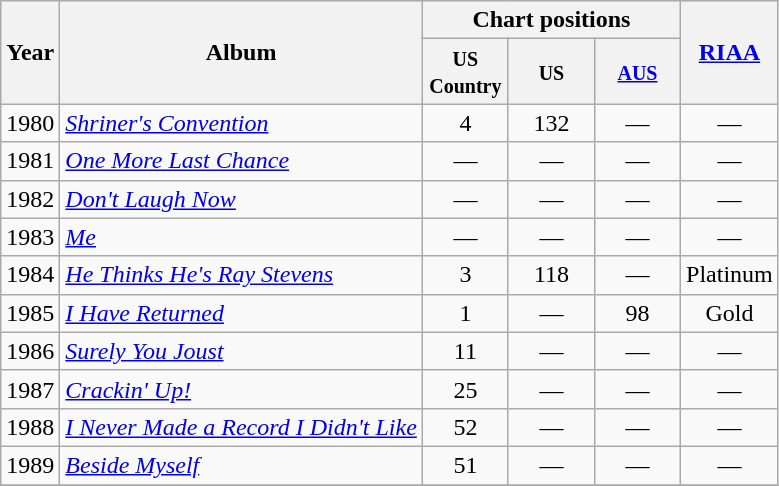<table class="wikitable">
<tr>
<th rowspan="2">Year</th>
<th rowspan="2">Album</th>
<th colspan="3">Chart positions</th>
<th rowspan="2"><a href='#'>RIAA</a></th>
</tr>
<tr>
<th width="50"><small>US Country</small></th>
<th width="50"><small>US</small></th>
<th width="50"><small><a href='#'>AUS</a></small></th>
</tr>
<tr>
<td rowspan="1">1980</td>
<td><em><a href='#'>Shriner's Convention</a></em></td>
<td align="center">4</td>
<td align="center">132</td>
<td align="center">—</td>
<td align="center">—</td>
</tr>
<tr>
<td rowspan="1">1981</td>
<td><em><a href='#'>One More Last Chance</a></em></td>
<td align="center">—</td>
<td align="center">—</td>
<td align="center">—</td>
<td align="center">—</td>
</tr>
<tr>
<td rowspan="1">1982</td>
<td><em><a href='#'>Don't Laugh Now</a></em></td>
<td align="center">—</td>
<td align="center">—</td>
<td align="center">—</td>
<td align="center">—</td>
</tr>
<tr>
<td rowspan="1">1983</td>
<td><em><a href='#'>Me</a></em></td>
<td align="center">—</td>
<td align="center">—</td>
<td align="center">—</td>
<td align="center">—</td>
</tr>
<tr>
<td rowspan="1">1984</td>
<td><em><a href='#'>He Thinks He's Ray Stevens</a></em></td>
<td align="center">3</td>
<td align="center">118</td>
<td align="center">—</td>
<td align="center">Platinum</td>
</tr>
<tr>
<td rowspan="1">1985</td>
<td><em><a href='#'>I Have Returned</a></em></td>
<td align="center">1</td>
<td align="center">—</td>
<td align="center">98</td>
<td align="center">Gold</td>
</tr>
<tr>
<td rowspan="1">1986</td>
<td><em><a href='#'>Surely You Joust</a></em></td>
<td align="center">11</td>
<td align="center">—</td>
<td align="center">—</td>
<td align="center">—</td>
</tr>
<tr>
<td rowspan="1">1987</td>
<td><em><a href='#'>Crackin' Up!</a></em></td>
<td align="center">25</td>
<td align="center">—</td>
<td align="center">—</td>
<td align="center">—</td>
</tr>
<tr>
<td>1988</td>
<td><em><a href='#'>I Never Made a Record I Didn't Like</a></em></td>
<td align="center">52</td>
<td align="center">—</td>
<td align="center">—</td>
<td align="center">—</td>
</tr>
<tr>
<td rowspan="1">1989</td>
<td><em><a href='#'>Beside Myself</a></em></td>
<td align="center">51</td>
<td align="center">—</td>
<td align="center">—</td>
<td align="center">—</td>
</tr>
<tr>
</tr>
</table>
